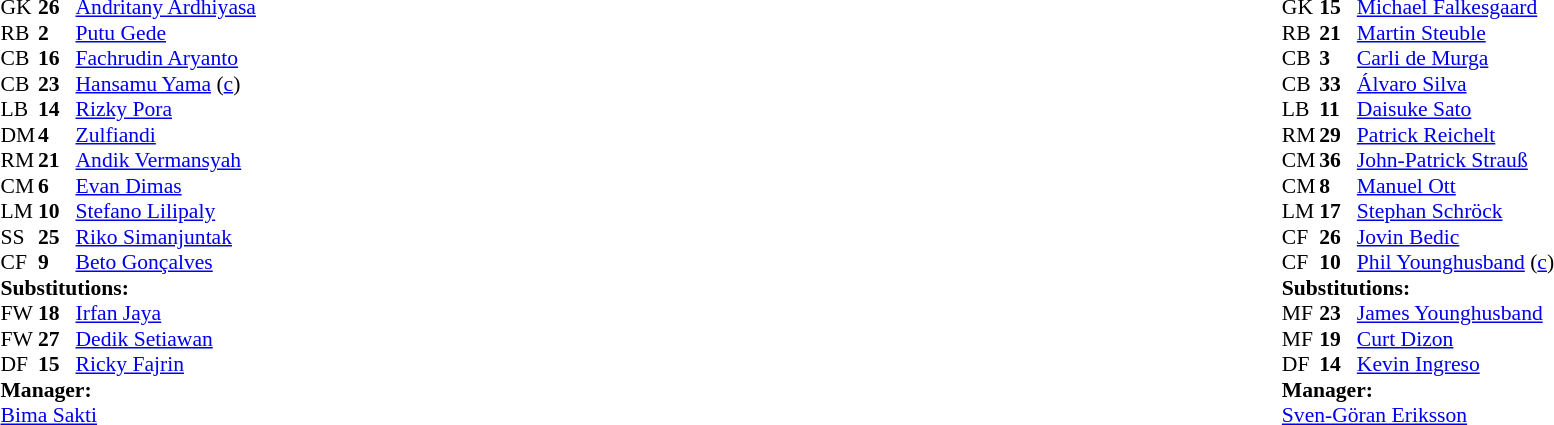<table width="100%">
<tr>
<td valign="top" width="40%"><br><table style="font-size:90%;" cellspacing="0" cellpadding="0">
<tr>
<th width="25"></th>
<th width="25"></th>
</tr>
<tr>
<td>GK</td>
<td><strong>26</strong></td>
<td><a href='#'>Andritany Ardhiyasa</a></td>
</tr>
<tr>
<td>RB</td>
<td><strong>2</strong></td>
<td><a href='#'>Putu Gede</a></td>
</tr>
<tr>
<td>CB</td>
<td><strong>16</strong></td>
<td><a href='#'>Fachrudin Aryanto</a></td>
</tr>
<tr>
<td>CB</td>
<td><strong>23</strong></td>
<td><a href='#'>Hansamu Yama</a> (<a href='#'>c</a>)</td>
<td></td>
<td></td>
</tr>
<tr>
<td>LB</td>
<td><strong>14</strong></td>
<td><a href='#'>Rizky Pora</a></td>
</tr>
<tr>
<td>DM</td>
<td><strong>4</strong></td>
<td><a href='#'>Zulfiandi</a></td>
</tr>
<tr>
<td>RM</td>
<td><strong>21</strong></td>
<td><a href='#'>Andik Vermansyah</a></td>
<td></td>
<td></td>
</tr>
<tr>
<td>CM</td>
<td><strong>6</strong></td>
<td><a href='#'>Evan Dimas</a></td>
</tr>
<tr>
<td>LM</td>
<td><strong>10</strong></td>
<td><a href='#'>Stefano Lilipaly</a></td>
</tr>
<tr>
<td>SS</td>
<td><strong>25</strong></td>
<td><a href='#'>Riko Simanjuntak</a></td>
</tr>
<tr>
<td>CF</td>
<td><strong>9</strong></td>
<td><a href='#'>Beto Gonçalves</a></td>
<td></td>
<td></td>
</tr>
<tr>
<td colspan=3><strong>Substitutions:</strong></td>
</tr>
<tr>
<td>FW</td>
<td><strong>18</strong></td>
<td><a href='#'>Irfan Jaya</a></td>
<td></td>
<td></td>
</tr>
<tr>
<td>FW</td>
<td><strong>27</strong></td>
<td><a href='#'>Dedik Setiawan</a></td>
<td></td>
<td></td>
</tr>
<tr>
<td>DF</td>
<td><strong>15</strong></td>
<td><a href='#'>Ricky Fajrin</a></td>
<td></td>
<td></td>
</tr>
<tr>
<td colspan=3><strong>Manager:</strong></td>
</tr>
<tr>
<td colspan=4><a href='#'>Bima Sakti</a></td>
</tr>
</table>
</td>
<td valign="top"></td>
<td valign="top" width="50%"><br><table style="font-size:90%;" cellspacing="0" cellpadding="0" align="center">
<tr>
<th width=25></th>
<th width=25></th>
</tr>
<tr>
<td>GK</td>
<td><strong>15</strong></td>
<td><a href='#'>Michael Falkesgaard</a></td>
</tr>
<tr>
<td>RB</td>
<td><strong>21</strong></td>
<td><a href='#'>Martin Steuble</a></td>
</tr>
<tr>
<td>CB</td>
<td><strong>3</strong></td>
<td><a href='#'>Carli de Murga</a></td>
</tr>
<tr>
<td>CB</td>
<td><strong>33</strong></td>
<td><a href='#'>Álvaro Silva</a></td>
</tr>
<tr>
<td>LB</td>
<td><strong>11</strong></td>
<td><a href='#'>Daisuke Sato</a></td>
<td></td>
</tr>
<tr>
<td>RM</td>
<td><strong>29</strong></td>
<td><a href='#'>Patrick Reichelt</a></td>
</tr>
<tr>
<td>CM</td>
<td><strong>36</strong></td>
<td><a href='#'>John-Patrick Strauß</a></td>
</tr>
<tr>
<td>CM</td>
<td><strong>8</strong></td>
<td><a href='#'>Manuel Ott</a></td>
</tr>
<tr>
<td>LM</td>
<td><strong>17</strong></td>
<td><a href='#'>Stephan Schröck</a></td>
<td></td>
<td></td>
</tr>
<tr>
<td>CF</td>
<td><strong>26</strong></td>
<td><a href='#'>Jovin Bedic</a></td>
<td></td>
<td></td>
</tr>
<tr>
<td>CF</td>
<td><strong>10</strong></td>
<td><a href='#'>Phil Younghusband</a> (<a href='#'>c</a>)</td>
<td></td>
<td></td>
</tr>
<tr>
<td colspan=3><strong>Substitutions:</strong></td>
</tr>
<tr>
<td>MF</td>
<td><strong>23</strong></td>
<td><a href='#'>James Younghusband</a></td>
<td></td>
<td></td>
</tr>
<tr>
<td>MF</td>
<td><strong>19</strong></td>
<td><a href='#'>Curt Dizon</a></td>
<td></td>
<td></td>
</tr>
<tr>
<td>DF</td>
<td><strong>14</strong></td>
<td><a href='#'>Kevin Ingreso</a></td>
<td></td>
<td></td>
</tr>
<tr>
<td colspan=3><strong>Manager:</strong></td>
</tr>
<tr>
<td colspan=4> <a href='#'>Sven-Göran Eriksson</a></td>
</tr>
</table>
</td>
</tr>
</table>
